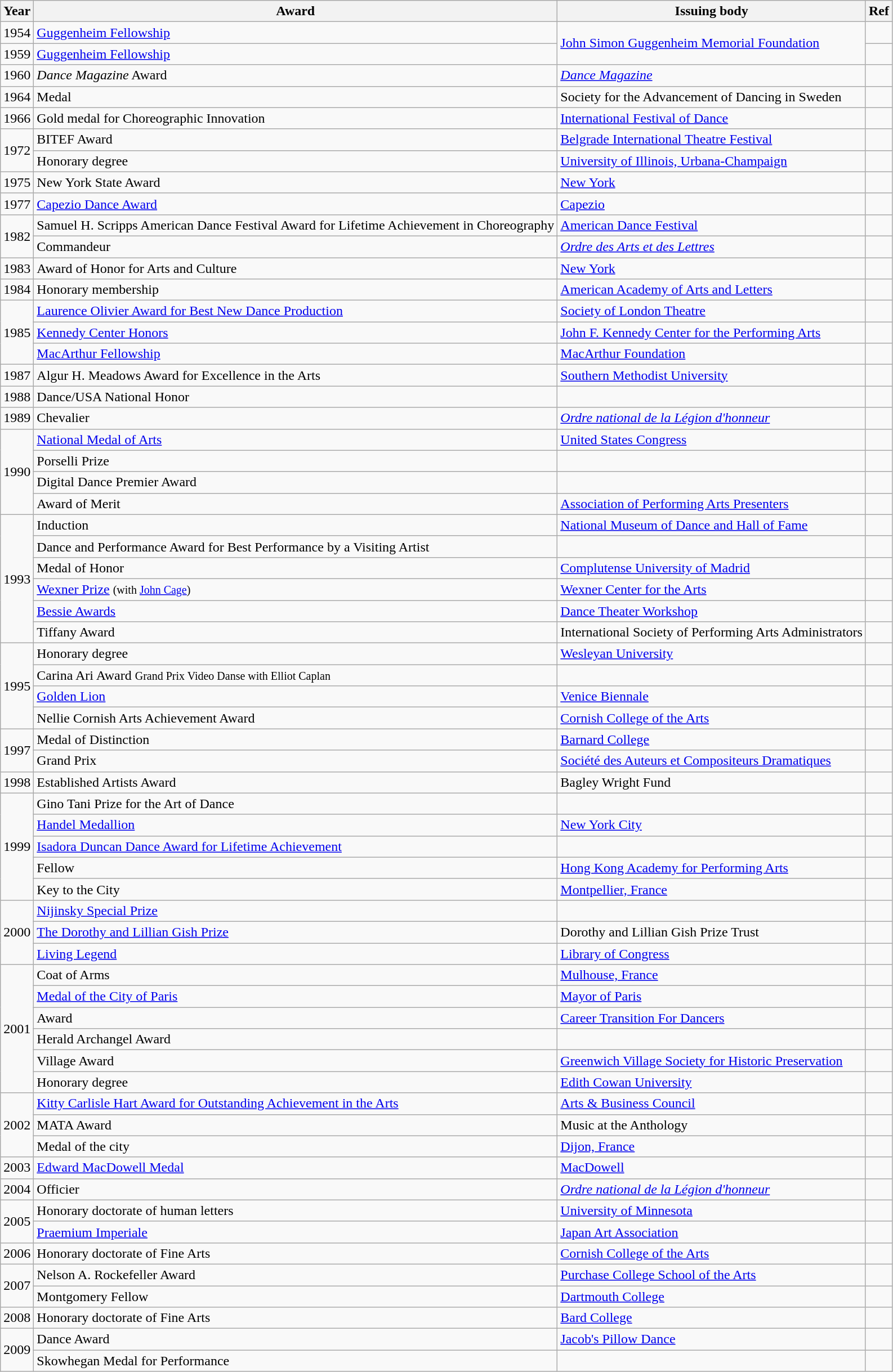<table class="wikitable sortable">
<tr>
<th>Year</th>
<th>Award</th>
<th>Issuing body</th>
<th class="unsortable">Ref</th>
</tr>
<tr>
<td>1954</td>
<td><a href='#'>Guggenheim Fellowship</a></td>
<td rowspan="2"><a href='#'>John Simon Guggenheim Memorial Foundation</a></td>
<td></td>
</tr>
<tr>
<td>1959</td>
<td><a href='#'>Guggenheim Fellowship</a></td>
<td></td>
</tr>
<tr>
<td>1960</td>
<td><em>Dance Magazine</em> Award</td>
<td><em><a href='#'>Dance Magazine</a></em></td>
<td></td>
</tr>
<tr>
<td>1964</td>
<td>Medal</td>
<td>Society for the Advancement of Dancing in Sweden</td>
<td></td>
</tr>
<tr>
<td>1966</td>
<td>Gold medal for Choreographic Innovation</td>
<td><a href='#'>International Festival of Dance</a></td>
<td></td>
</tr>
<tr>
<td rowspan="2">1972</td>
<td>BITEF Award</td>
<td><a href='#'>Belgrade International Theatre Festival</a></td>
<td></td>
</tr>
<tr>
<td>Honorary degree</td>
<td><a href='#'>University of Illinois, Urbana-Champaign</a></td>
<td></td>
</tr>
<tr>
<td>1975</td>
<td>New York State Award</td>
<td><a href='#'>New York</a></td>
<td></td>
</tr>
<tr>
<td>1977</td>
<td><a href='#'>Capezio Dance Award</a></td>
<td><a href='#'>Capezio</a></td>
<td></td>
</tr>
<tr>
<td rowspan="2">1982</td>
<td>Samuel H. Scripps American Dance Festival Award for Lifetime Achievement in Choreography</td>
<td><a href='#'>American Dance Festival</a></td>
<td></td>
</tr>
<tr>
<td>Commandeur</td>
<td><em><a href='#'>Ordre des Arts et des Lettres</a></em></td>
<td></td>
</tr>
<tr>
<td>1983</td>
<td>Award of Honor for Arts and Culture</td>
<td><a href='#'>New York</a></td>
<td></td>
</tr>
<tr>
<td>1984</td>
<td>Honorary membership</td>
<td><a href='#'>American Academy of Arts and Letters</a></td>
<td></td>
</tr>
<tr>
<td rowspan="3">1985</td>
<td><a href='#'>Laurence Olivier Award for Best New Dance Production</a></td>
<td><a href='#'>Society of London Theatre</a></td>
<td></td>
</tr>
<tr>
<td><a href='#'>Kennedy Center Honors</a></td>
<td><a href='#'>John F. Kennedy Center for the Performing Arts</a></td>
<td></td>
</tr>
<tr>
<td><a href='#'>MacArthur Fellowship</a></td>
<td><a href='#'>MacArthur Foundation</a></td>
<td></td>
</tr>
<tr>
<td>1987</td>
<td>Algur H. Meadows Award for Excellence in the Arts</td>
<td><a href='#'>Southern Methodist University</a></td>
<td></td>
</tr>
<tr>
<td>1988</td>
<td>Dance/USA National Honor</td>
<td></td>
<td></td>
</tr>
<tr>
<td>1989</td>
<td>Chevalier</td>
<td><em><a href='#'>Ordre national de la Légion d'honneur</a></em></td>
<td></td>
</tr>
<tr>
<td rowspan="4">1990</td>
<td><a href='#'>National Medal of Arts</a></td>
<td><a href='#'>United States Congress</a></td>
<td></td>
</tr>
<tr>
<td>Porselli Prize</td>
<td></td>
<td></td>
</tr>
<tr>
<td>Digital Dance Premier Award</td>
<td></td>
<td></td>
</tr>
<tr>
<td>Award of Merit</td>
<td><a href='#'>Association of Performing Arts Presenters</a></td>
<td></td>
</tr>
<tr>
<td rowspan="6">1993</td>
<td>Induction</td>
<td><a href='#'>National Museum of Dance and Hall of Fame</a></td>
<td></td>
</tr>
<tr>
<td>Dance and Performance Award for Best Performance by a Visiting Artist</td>
<td></td>
<td></td>
</tr>
<tr>
<td>Medal of Honor</td>
<td><a href='#'>Complutense University of Madrid</a></td>
<td></td>
</tr>
<tr>
<td><a href='#'>Wexner Prize</a> <small>(with <a href='#'>John Cage</a>)</small></td>
<td><a href='#'>Wexner Center for the Arts</a></td>
<td></td>
</tr>
<tr>
<td><a href='#'>Bessie Awards</a></td>
<td><a href='#'>Dance Theater Workshop</a></td>
<td></td>
</tr>
<tr>
<td>Tiffany Award</td>
<td>International Society of Performing Arts Administrators</td>
<td></td>
</tr>
<tr>
<td rowspan="4">1995</td>
<td>Honorary degree</td>
<td><a href='#'>Wesleyan University</a></td>
<td></td>
</tr>
<tr>
<td>Carina Ari Award <small>Grand Prix Video Danse with Elliot Caplan</small></td>
<td></td>
<td></td>
</tr>
<tr>
<td><a href='#'>Golden Lion</a></td>
<td><a href='#'>Venice Biennale</a></td>
<td></td>
</tr>
<tr>
<td>Nellie Cornish Arts Achievement Award</td>
<td><a href='#'>Cornish College of the Arts</a></td>
<td></td>
</tr>
<tr>
<td rowspan="2">1997</td>
<td>Medal of Distinction</td>
<td><a href='#'>Barnard College</a></td>
<td></td>
</tr>
<tr>
<td>Grand Prix</td>
<td><a href='#'>Société des Auteurs et Compositeurs Dramatiques</a></td>
<td></td>
</tr>
<tr>
<td>1998</td>
<td>Established Artists Award</td>
<td>Bagley Wright Fund</td>
<td></td>
</tr>
<tr>
<td rowspan="5">1999</td>
<td>Gino Tani Prize for the Art of Dance</td>
<td></td>
<td></td>
</tr>
<tr>
<td><a href='#'>Handel Medallion</a></td>
<td><a href='#'>New York City</a></td>
<td></td>
</tr>
<tr>
<td><a href='#'>Isadora Duncan Dance Award for Lifetime Achievement</a></td>
<td></td>
<td></td>
</tr>
<tr>
<td>Fellow</td>
<td><a href='#'>Hong Kong Academy for Performing Arts</a></td>
<td></td>
</tr>
<tr>
<td>Key to the City</td>
<td><a href='#'>Montpellier, France</a></td>
<td></td>
</tr>
<tr>
<td rowspan="3">2000</td>
<td><a href='#'>Nijinsky Special Prize</a></td>
<td></td>
<td></td>
</tr>
<tr>
<td><a href='#'>The Dorothy and Lillian Gish Prize</a></td>
<td>Dorothy and Lillian Gish Prize Trust</td>
<td></td>
</tr>
<tr>
<td><a href='#'>Living Legend</a></td>
<td><a href='#'>Library of Congress</a></td>
<td></td>
</tr>
<tr>
<td rowspan="6">2001</td>
<td>Coat of Arms</td>
<td><a href='#'>Mulhouse, France</a></td>
<td></td>
</tr>
<tr>
<td><a href='#'>Medal of the City of Paris</a></td>
<td><a href='#'>Mayor of Paris</a></td>
<td></td>
</tr>
<tr>
<td>Award</td>
<td><a href='#'>Career Transition For Dancers</a></td>
<td></td>
</tr>
<tr>
<td>Herald Archangel Award</td>
<td></td>
<td></td>
</tr>
<tr>
<td>Village Award</td>
<td><a href='#'>Greenwich Village Society for Historic Preservation</a></td>
<td></td>
</tr>
<tr>
<td>Honorary degree</td>
<td><a href='#'>Edith Cowan University</a></td>
<td></td>
</tr>
<tr>
<td rowspan="3">2002</td>
<td><a href='#'>Kitty Carlisle Hart Award for Outstanding Achievement in the Arts</a></td>
<td><a href='#'>Arts & Business Council</a></td>
<td></td>
</tr>
<tr>
<td>MATA Award</td>
<td>Music at the Anthology</td>
<td></td>
</tr>
<tr>
<td>Medal of the city</td>
<td><a href='#'>Dijon, France</a></td>
<td></td>
</tr>
<tr>
<td>2003</td>
<td><a href='#'>Edward MacDowell Medal</a></td>
<td><a href='#'>MacDowell</a></td>
<td></td>
</tr>
<tr>
<td>2004</td>
<td>Officier</td>
<td><em><a href='#'>Ordre national de la Légion d'honneur</a></em></td>
<td></td>
</tr>
<tr>
<td rowspan="2">2005</td>
<td>Honorary doctorate of human letters</td>
<td><a href='#'>University of Minnesota</a></td>
<td></td>
</tr>
<tr>
<td><a href='#'>Praemium Imperiale</a></td>
<td><a href='#'>Japan Art Association</a></td>
<td></td>
</tr>
<tr>
<td>2006</td>
<td>Honorary doctorate of Fine Arts</td>
<td><a href='#'>Cornish College of the Arts</a></td>
<td></td>
</tr>
<tr>
<td rowspan="2">2007</td>
<td>Nelson A. Rockefeller Award</td>
<td><a href='#'>Purchase College School of the Arts</a></td>
<td></td>
</tr>
<tr>
<td>Montgomery Fellow</td>
<td><a href='#'>Dartmouth College</a></td>
<td></td>
</tr>
<tr>
<td>2008</td>
<td>Honorary doctorate of Fine Arts</td>
<td><a href='#'>Bard College</a></td>
<td></td>
</tr>
<tr>
<td rowspan="2">2009</td>
<td>Dance Award</td>
<td><a href='#'>Jacob's Pillow Dance</a></td>
<td></td>
</tr>
<tr>
<td>Skowhegan Medal for Performance</td>
<td></td>
<td></td>
</tr>
</table>
